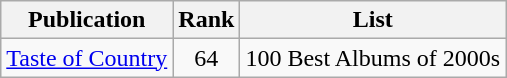<table class="wikitable plainrowheaders sortable">
<tr>
<th>Publication</th>
<th data-sort-type="number">Rank</th>
<th scope="col" class="unsortable">List</th>
</tr>
<tr Ad>
<td><a href='#'>Taste of Country</a></td>
<td align=center>64</td>
<td>100 Best Albums of 2000s </td>
</tr>
</table>
